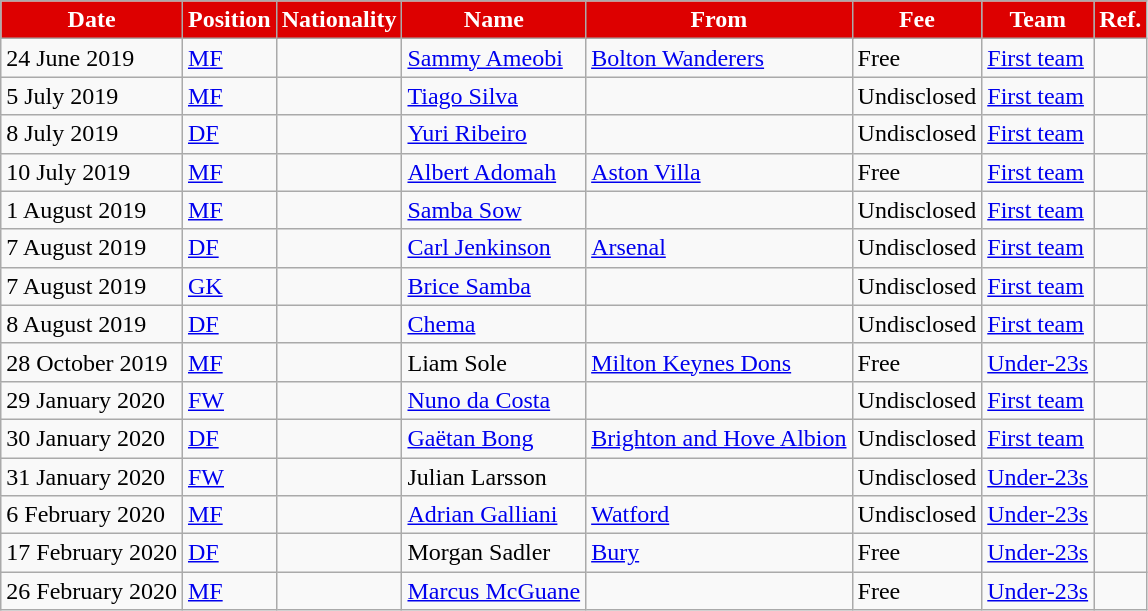<table class="wikitable">
<tr>
<th style="background:#DD0000; color:#FFFFFF;">Date</th>
<th style="background:#DD0000; color:#FFFFFF;">Position</th>
<th style="background:#DD0000; color:#FFFFFF;">Nationality</th>
<th style="background:#DD0000; color:#FFFFFF;">Name</th>
<th style="background:#DD0000; color:#FFFFFF;">From</th>
<th style="background:#DD0000; color:#FFFFFF;">Fee</th>
<th style="background:#DD0000; color:#FFFFFF;">Team</th>
<th style="background:#DD0000; color:#FFFFFF;">Ref.</th>
</tr>
<tr>
<td>24 June 2019</td>
<td><a href='#'>MF</a></td>
<td></td>
<td><a href='#'>Sammy Ameobi</a></td>
<td><a href='#'>Bolton Wanderers</a></td>
<td>Free</td>
<td><a href='#'>First team</a></td>
<td></td>
</tr>
<tr>
<td>5 July 2019</td>
<td><a href='#'>MF</a></td>
<td></td>
<td><a href='#'>Tiago Silva</a></td>
<td></td>
<td>Undisclosed</td>
<td><a href='#'>First team</a></td>
<td></td>
</tr>
<tr>
<td>8 July 2019</td>
<td><a href='#'>DF</a></td>
<td></td>
<td><a href='#'>Yuri Ribeiro</a></td>
<td></td>
<td>Undisclosed</td>
<td><a href='#'>First team</a></td>
<td></td>
</tr>
<tr>
<td>10 July 2019</td>
<td><a href='#'>MF</a></td>
<td></td>
<td><a href='#'>Albert Adomah</a></td>
<td><a href='#'>Aston Villa</a></td>
<td>Free</td>
<td><a href='#'>First team</a></td>
<td></td>
</tr>
<tr>
<td>1 August 2019</td>
<td><a href='#'>MF</a></td>
<td></td>
<td><a href='#'>Samba Sow</a></td>
<td></td>
<td>Undisclosed</td>
<td><a href='#'>First team</a></td>
<td></td>
</tr>
<tr>
<td>7 August 2019</td>
<td><a href='#'>DF</a></td>
<td></td>
<td><a href='#'>Carl Jenkinson</a></td>
<td><a href='#'>Arsenal</a></td>
<td>Undisclosed</td>
<td><a href='#'>First team</a></td>
<td></td>
</tr>
<tr>
<td>7 August 2019</td>
<td><a href='#'>GK</a></td>
<td></td>
<td><a href='#'>Brice Samba</a></td>
<td></td>
<td>Undisclosed</td>
<td><a href='#'>First team</a></td>
<td></td>
</tr>
<tr>
<td>8 August 2019</td>
<td><a href='#'>DF</a></td>
<td></td>
<td><a href='#'>Chema</a></td>
<td></td>
<td>Undisclosed</td>
<td><a href='#'>First team</a></td>
<td></td>
</tr>
<tr>
<td>28 October 2019</td>
<td><a href='#'>MF</a></td>
<td></td>
<td>Liam Sole</td>
<td><a href='#'>Milton Keynes Dons</a></td>
<td>Free</td>
<td><a href='#'>Under-23s</a></td>
<td></td>
</tr>
<tr>
<td>29 January 2020</td>
<td><a href='#'>FW</a></td>
<td></td>
<td><a href='#'>Nuno da Costa</a></td>
<td></td>
<td>Undisclosed</td>
<td><a href='#'>First team</a></td>
<td></td>
</tr>
<tr>
<td>30 January 2020</td>
<td><a href='#'>DF</a></td>
<td></td>
<td><a href='#'>Gaëtan Bong</a></td>
<td><a href='#'>Brighton and Hove Albion</a></td>
<td>Undisclosed</td>
<td><a href='#'>First team</a></td>
<td></td>
</tr>
<tr>
<td>31 January 2020</td>
<td><a href='#'>FW</a></td>
<td></td>
<td>Julian Larsson</td>
<td></td>
<td>Undisclosed</td>
<td><a href='#'>Under-23s</a></td>
<td></td>
</tr>
<tr>
<td>6 February 2020</td>
<td><a href='#'>MF</a></td>
<td></td>
<td><a href='#'>Adrian Galliani</a></td>
<td><a href='#'>Watford</a></td>
<td>Undisclosed</td>
<td><a href='#'>Under-23s</a></td>
<td></td>
</tr>
<tr>
<td>17 February 2020</td>
<td><a href='#'>DF</a></td>
<td></td>
<td>Morgan Sadler</td>
<td><a href='#'>Bury</a></td>
<td>Free</td>
<td><a href='#'>Under-23s</a></td>
<td></td>
</tr>
<tr>
<td>26 February 2020</td>
<td><a href='#'>MF</a></td>
<td></td>
<td><a href='#'>Marcus McGuane</a></td>
<td></td>
<td>Free</td>
<td><a href='#'>Under-23s</a></td>
<td></td>
</tr>
</table>
